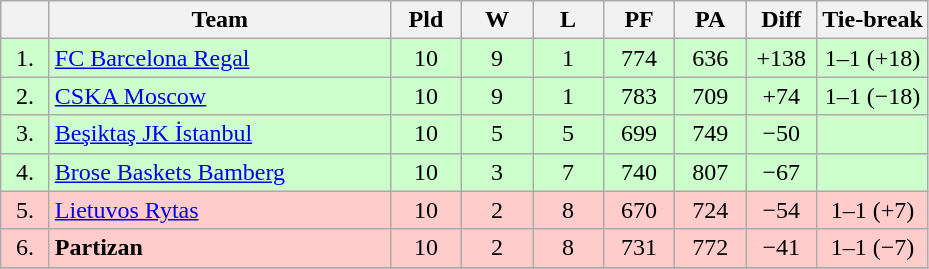<table class="wikitable" style="text-align:center">
<tr>
<th width=25></th>
<th width=220>Team</th>
<th width=40>Pld</th>
<th width=40>W</th>
<th width=40>L</th>
<th width=40>PF</th>
<th width=40>PA</th>
<th width=40>Diff</th>
<th>Tie-break</th>
</tr>
<tr style="background:#ccffcc;">
<td>1.</td>
<td align=left> <a href='#'>FC Barcelona Regal</a></td>
<td>10</td>
<td>9</td>
<td>1</td>
<td>774</td>
<td>636</td>
<td>+138</td>
<td>1–1 (+18)</td>
</tr>
<tr style="background:#ccffcc;">
<td>2.</td>
<td align=left> <a href='#'>CSKA Moscow</a></td>
<td>10</td>
<td>9</td>
<td>1</td>
<td>783</td>
<td>709</td>
<td>+74</td>
<td>1–1 (−18)</td>
</tr>
<tr style="background:#ccffcc;">
<td>3.</td>
<td align=left> <a href='#'>Beşiktaş JK İstanbul</a></td>
<td>10</td>
<td>5</td>
<td>5</td>
<td>699</td>
<td>749</td>
<td>−50</td>
<td></td>
</tr>
<tr style="background:#ccffcc;">
<td>4.</td>
<td align=left> <a href='#'>Brose Baskets Bamberg</a></td>
<td>10</td>
<td>3</td>
<td>7</td>
<td>740</td>
<td>807</td>
<td>−67</td>
<td></td>
</tr>
<tr style="background:#ffcccc;">
<td>5.</td>
<td align=left> <a href='#'>Lietuvos Rytas</a></td>
<td>10</td>
<td>2</td>
<td>8</td>
<td>670</td>
<td>724</td>
<td>−54</td>
<td>1–1 (+7)</td>
</tr>
<tr style="background:#ffcccc;">
<td>6.</td>
<td align=left> <strong>Partizan</strong></td>
<td>10</td>
<td>2</td>
<td>8</td>
<td>731</td>
<td>772</td>
<td>−41</td>
<td>1–1 (−7)</td>
</tr>
<tr>
</tr>
</table>
